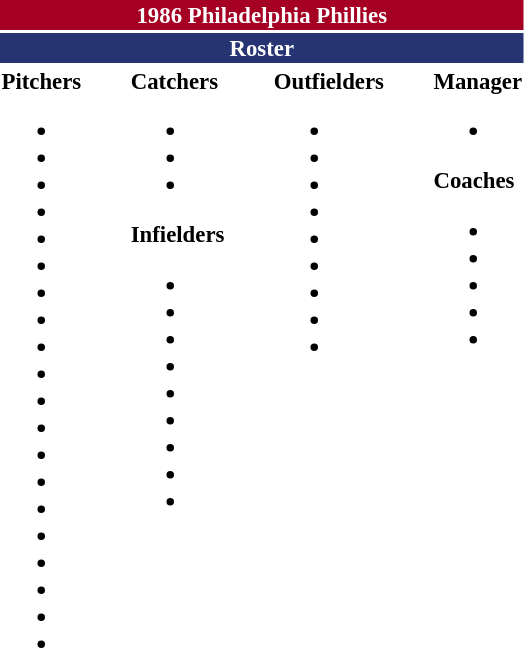<table class="toccolours" style="font-size: 95%;">
<tr>
<th colspan="10" style="background-color: #A50024; color: white; text-align: center;">1986 Philadelphia Phillies</th>
</tr>
<tr>
<td colspan="10" style="background-color: #263473; color: white; text-align: center;"><strong>Roster</strong></td>
</tr>
<tr>
<td valign="top"><strong>Pitchers</strong><br><ul><li></li><li></li><li></li><li></li><li></li><li></li><li></li><li></li><li></li><li></li><li></li><li></li><li></li><li></li><li></li><li></li><li></li><li></li><li></li><li></li></ul></td>
<td width="25px"></td>
<td valign="top"><strong>Catchers</strong><br><ul><li></li><li></li><li></li></ul><strong>Infielders</strong><ul><li></li><li></li><li></li><li></li><li></li><li></li><li></li><li></li><li></li></ul></td>
<td width="25px"></td>
<td valign="top"><strong>Outfielders</strong><br><ul><li></li><li></li><li></li><li></li><li></li><li></li><li></li><li></li><li></li></ul></td>
<td width="25px"></td>
<td valign="top"><strong>Manager</strong><br><ul><li></li></ul><strong>Coaches</strong><ul><li></li><li></li><li></li><li></li><li></li></ul></td>
</tr>
<tr>
</tr>
</table>
